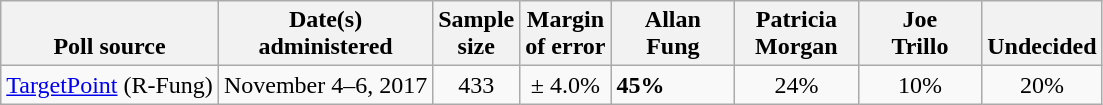<table class="wikitable">
<tr valign=bottom>
<th>Poll source</th>
<th>Date(s)<br>administered</th>
<th>Sample<br>size</th>
<th>Margin<br>of error</th>
<th style="width:75px;">Allan<br>Fung</th>
<th style="width:75px;">Patricia<br>Morgan</th>
<th style="width:75px;">Joe<br>Trillo</th>
<th>Undecided</th>
</tr>
<tr>
<td><a href='#'>TargetPoint</a> (R-Fung)</td>
<td align=center>November 4–6, 2017</td>
<td align=center>433</td>
<td align=center>± 4.0%</td>
<td><strong>45%</strong></td>
<td align=center>24%</td>
<td align=center>10%</td>
<td align=center>20%</td>
</tr>
</table>
